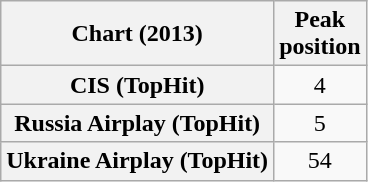<table class="wikitable plainrowheaders" style="text-align:center">
<tr>
<th scope="col">Chart (2013)</th>
<th scope="col">Peak<br>position</th>
</tr>
<tr>
<th scope="row">CIS (TopHit)</th>
<td>4</td>
</tr>
<tr>
<th scope="row">Russia Airplay (TopHit)</th>
<td>5</td>
</tr>
<tr>
<th scope="row">Ukraine Airplay (TopHit)</th>
<td>54</td>
</tr>
</table>
